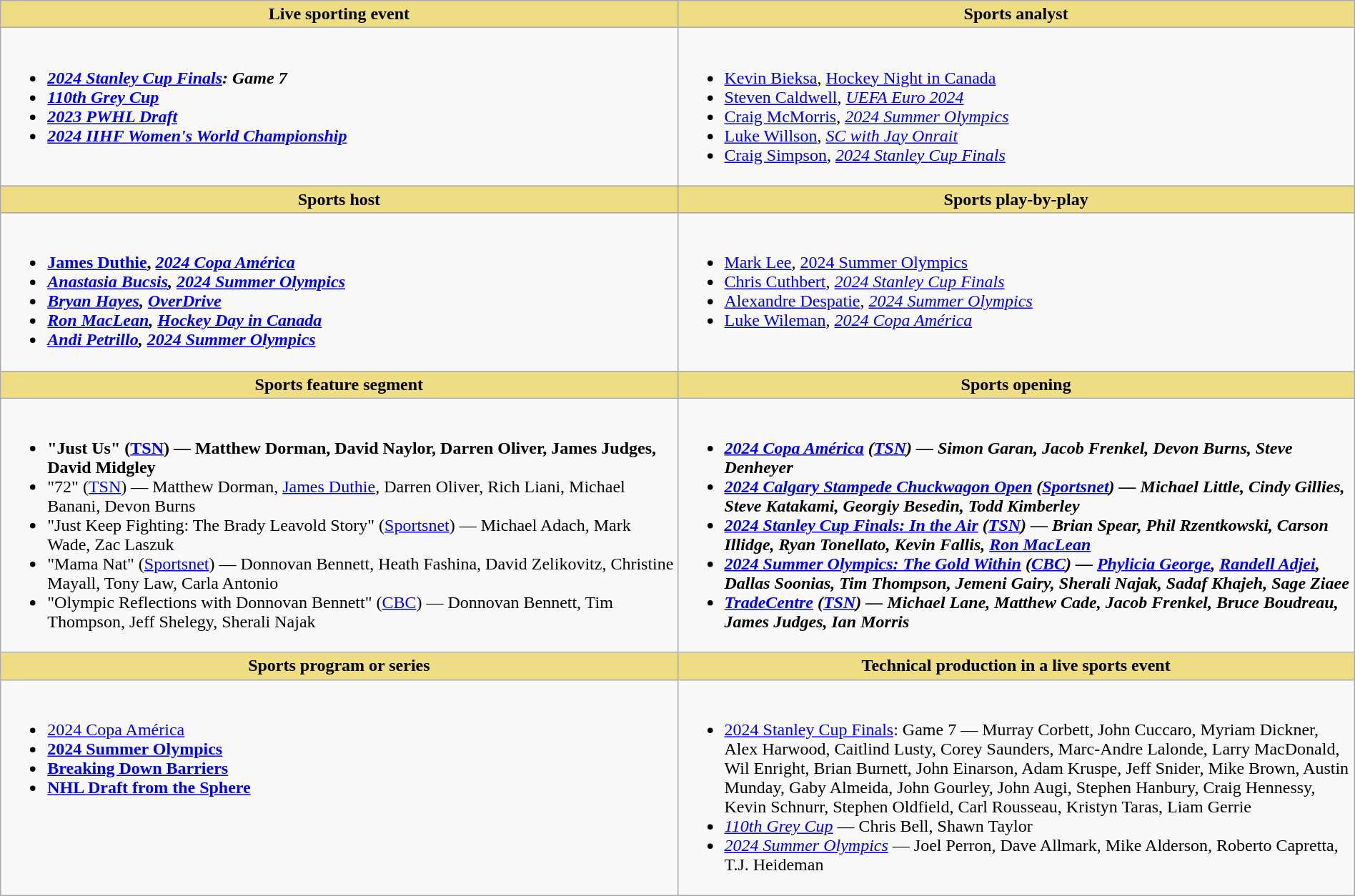<table class=wikitable width="100%">
<tr>
<th style="background:#EEDD82; width:50%">Live sporting event</th>
<th style="background:#EEDD82; width:50%">Sports analyst</th>
</tr>
<tr>
<td valign="top"><br><ul><li> <strong><em><a href='#'>2024 Stanley Cup Finals</a><em>: Game 7<strong></li><li></em><a href='#'>110th Grey Cup</a><em></li><li></em><a href='#'>2023 PWHL Draft</a><em></li><li></em><a href='#'>2024 IIHF Women's World Championship</a><em></li></ul></td>
<td valign="top"><br><ul><li> </strong><a href='#'>Kevin Bieksa</a>, </em><a href='#'>Hockey Night in Canada</a></em></strong></li><li><a href='#'>Steven Caldwell</a>, <em><a href='#'>UEFA Euro 2024</a></em></li><li><a href='#'>Craig McMorris</a>, <em><a href='#'>2024 Summer Olympics</a></em></li><li><a href='#'>Luke Willson</a>, <em><a href='#'>SC with Jay Onrait</a></em></li><li><a href='#'>Craig Simpson</a>, <em><a href='#'>2024 Stanley Cup Finals</a></em></li></ul></td>
</tr>
<tr>
<th style="background:#EEDD82; width:50%">Sports host</th>
<th style="background:#EEDD82; width:50%">Sports play-by-play</th>
</tr>
<tr>
<td valign="top"><br><ul><li> <strong><a href='#'>James Duthie</a>, <em><a href='#'>2024 Copa América</a><strong><em></li><li><a href='#'>Anastasia Bucsis</a>, </em><a href='#'>2024 Summer Olympics</a><em></li><li><a href='#'>Bryan Hayes</a>, </em><a href='#'>OverDrive</a><em></li><li><a href='#'>Ron MacLean</a>, </em><a href='#'>Hockey Day in Canada</a><em></li><li><a href='#'>Andi Petrillo</a>, </em><a href='#'>2024 Summer Olympics</a><em></li></ul></td>
<td valign="top"><br><ul><li> </strong><a href='#'>Mark Lee</a>, </em><a href='#'>2024 Summer Olympics</a></em></strong></li><li><a href='#'>Chris Cuthbert</a>, <em><a href='#'>2024 Stanley Cup Finals</a></em></li><li><a href='#'>Alexandre Despatie</a>, <em><a href='#'>2024 Summer Olympics</a></em></li><li><a href='#'>Luke Wileman</a>, <em><a href='#'>2024 Copa América</a></em></li></ul></td>
</tr>
<tr>
<th style="background:#EEDD82; width:50%">Sports feature segment</th>
<th style="background:#EEDD82; width:50%">Sports opening</th>
</tr>
<tr>
<td valign="top"><br><ul><li> <strong>"Just Us" (<a href='#'>TSN</a>) — Matthew Dorman, David Naylor, Darren Oliver, James Judges, David Midgley</strong></li><li>"72" (<a href='#'>TSN</a>) — Matthew Dorman, <a href='#'>James Duthie</a>, Darren Oliver, Rich Liani, Michael Banani, Devon Burns</li><li>"Just Keep Fighting: The Brady Leavold Story" (<a href='#'>Sportsnet</a>) — Michael Adach, Mark Wade, Zac Laszuk</li><li>"Mama Nat" (<a href='#'>Sportsnet</a>) — Donnovan Bennett, Heath Fashina, David Zelikovitz, Christine Mayall, Tony Law, Carla Antonio</li><li>"Olympic Reflections with Donnovan Bennett" (<a href='#'>CBC</a>) — Donnovan Bennett, Tim Thompson, Jeff Shelegy, Sherali Najak</li></ul></td>
<td valign="top"><br><ul><li> <strong><em><a href='#'>2024 Copa América</a><em> (<a href='#'>TSN</a>) — Simon Garan, Jacob Frenkel, Devon Burns, Steve Denheyer<strong></li><li></em><a href='#'>2024 Calgary Stampede Chuckwagon Open</a><em> (<a href='#'>Sportsnet</a>) — Michael Little, Cindy Gillies, Steve Katakami, Georgiy Besedin, Todd Kimberley</li><li></em><a href='#'>2024 Stanley Cup Finals: In the Air</a><em> (<a href='#'>TSN</a>) — Brian Spear, Phil Rzentkowski, Carson Illidge, Ryan Tonellato, Kevin Fallis, <a href='#'>Ron MacLean</a></li><li></em><a href='#'>2024 Summer Olympics: The Gold Within</a><em> (<a href='#'>CBC</a>) — <a href='#'>Phylicia George</a>, <a href='#'>Randell Adjei</a>, Dallas Soonias, Tim Thompson, Jemeni Gairy, Sherali Najak, Sadaf Khajeh, Sage Ziaee</li><li></em><a href='#'>TradeCentre</a><em> (<a href='#'>TSN</a>) — Michael Lane, Matthew Cade, Jacob Frenkel, Bruce Boudreau, James Judges, Ian Morris</li></ul></td>
</tr>
<tr>
<th style="background:#EEDD82; width:50%">Sports program or series</th>
<th style="background:#EEDD82; width:50%">Technical production in a live sports event</th>
</tr>
<tr>
<td valign="top"><br><ul><li> </em></strong><a href='#'>2024 Copa América</a><strong><em></li><li></em><a href='#'>2024 Summer Olympics</a><em></li><li></em><a href='#'>Breaking Down Barriers</a><em></li><li></em><a href='#'>NHL Draft from the Sphere</a><em></li></ul></td>
<td valign="top"><br><ul><li> </em></strong><a href='#'>2024 Stanley Cup Finals</a></em>: Game 7 — Murray Corbett, John Cuccaro, Myriam Dickner, Alex Harwood, Caitlind Lusty, Corey Saunders, Marc-Andre Lalonde, Larry MacDonald, Wil Enright, Brian Burnett, John Einarson, Adam Kruspe, Jeff Snider, Mike Brown, Austin Munday, Gaby Almeida, John Gourley, John Augi, Stephen Hanbury, Craig Hennessy, Kevin Schnurr, Stephen Oldfield, Carl Rousseau, Kristyn Taras, Liam Gerrie</strong></li><li><em><a href='#'>110th Grey Cup</a></em> — Chris Bell, Shawn Taylor</li><li><em><a href='#'>2024 Summer Olympics</a></em> — Joel Perron, Dave Allmark, Mike Alderson, Roberto Capretta, T.J. Heideman</li></ul></td>
</tr>
</table>
